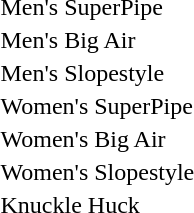<table>
<tr>
<td>Men's SuperPipe</td>
<td></td>
<td></td>
<td></td>
</tr>
<tr>
<td>Men's Big Air</td>
<td></td>
<td></td>
<td></td>
</tr>
<tr>
<td>Men's Slopestyle</td>
<td></td>
<td></td>
<td></td>
</tr>
<tr>
<td>Women's SuperPipe</td>
<td></td>
<td></td>
<td></td>
</tr>
<tr>
<td>Women's Big Air</td>
<td></td>
<td></td>
<td></td>
</tr>
<tr>
<td>Women's Slopestyle</td>
<td></td>
<td></td>
<td></td>
</tr>
<tr>
<td>Knuckle Huck</td>
<td></td>
<td><em></em></td>
<td><em></em></td>
</tr>
</table>
